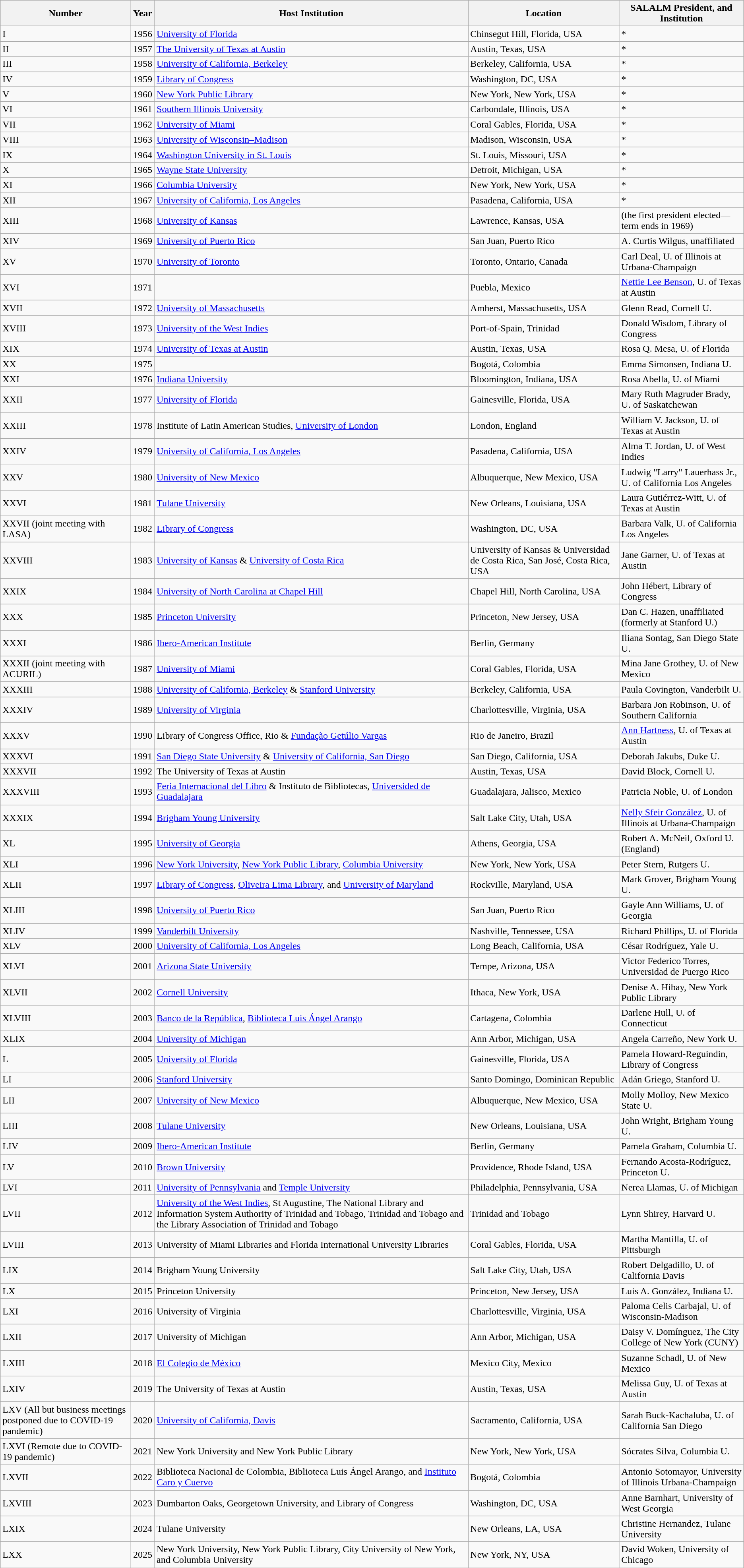<table class="wikitable">
<tr>
<th>Number</th>
<th>Year</th>
<th>Host Institution</th>
<th>Location</th>
<th>SALALM President, and Institution</th>
</tr>
<tr>
<td>I</td>
<td>1956</td>
<td><a href='#'>University of Florida</a></td>
<td>Chinsegut Hill, Florida, USA</td>
<td>*</td>
</tr>
<tr>
<td>II</td>
<td>1957</td>
<td><a href='#'>The University of Texas at Austin</a></td>
<td>Austin, Texas, USA</td>
<td>*</td>
</tr>
<tr>
<td>III</td>
<td>1958</td>
<td><a href='#'>University of California, Berkeley</a></td>
<td>Berkeley, California, USA</td>
<td>*</td>
</tr>
<tr>
<td>IV</td>
<td>1959</td>
<td><a href='#'>Library of Congress</a></td>
<td>Washington, DC, USA</td>
<td>*</td>
</tr>
<tr>
<td>V</td>
<td>1960</td>
<td><a href='#'>New York Public Library</a></td>
<td>New York, New York, USA</td>
<td>*</td>
</tr>
<tr>
<td>VI</td>
<td>1961</td>
<td><a href='#'>Southern Illinois University</a></td>
<td>Carbondale, Illinois, USA</td>
<td>*</td>
</tr>
<tr>
<td>VII</td>
<td>1962</td>
<td><a href='#'>University of Miami</a></td>
<td>Coral Gables, Florida, USA</td>
<td>*</td>
</tr>
<tr>
<td>VIII</td>
<td>1963</td>
<td><a href='#'>University of Wisconsin–Madison</a></td>
<td>Madison, Wisconsin, USA</td>
<td>*</td>
</tr>
<tr>
<td>IX</td>
<td>1964</td>
<td><a href='#'>Washington University in St. Louis</a></td>
<td>St. Louis, Missouri, USA</td>
<td>*</td>
</tr>
<tr>
<td>X</td>
<td>1965</td>
<td><a href='#'>Wayne State University</a></td>
<td>Detroit, Michigan, USA</td>
<td>*</td>
</tr>
<tr>
<td>XI</td>
<td>1966</td>
<td><a href='#'>Columbia University</a></td>
<td>New York, New York, USA</td>
<td>*</td>
</tr>
<tr>
<td>XII</td>
<td>1967</td>
<td><a href='#'>University of California, Los Angeles</a></td>
<td>Pasadena, California, USA</td>
<td>*</td>
</tr>
<tr>
<td>XIII</td>
<td>1968</td>
<td><a href='#'>University of Kansas</a></td>
<td>Lawrence, Kansas, USA</td>
<td>(the first president elected—term ends in 1969)</td>
</tr>
<tr>
<td>XIV</td>
<td>1969</td>
<td><a href='#'>University of Puerto Rico</a></td>
<td>San Juan, Puerto Rico</td>
<td>A. Curtis Wilgus, unaffiliated</td>
</tr>
<tr>
<td>XV</td>
<td>1970</td>
<td><a href='#'>University of Toronto</a></td>
<td>Toronto, Ontario, Canada</td>
<td>Carl Deal, U. of Illinois at Urbana-Champaign</td>
</tr>
<tr>
<td>XVI</td>
<td>1971</td>
<td></td>
<td>Puebla, Mexico</td>
<td><a href='#'>Nettie Lee Benson</a>, U. of Texas at Austin</td>
</tr>
<tr>
<td>XVII</td>
<td>1972</td>
<td><a href='#'>University of Massachusetts</a></td>
<td>Amherst, Massachusetts, USA</td>
<td>Glenn Read, Cornell U.</td>
</tr>
<tr>
<td>XVIII</td>
<td>1973</td>
<td><a href='#'>University of the West Indies</a></td>
<td>Port-of-Spain, Trinidad</td>
<td>Donald Wisdom, Library of Congress</td>
</tr>
<tr>
<td>XIX</td>
<td>1974</td>
<td><a href='#'>University of Texas at Austin</a></td>
<td>Austin, Texas, USA</td>
<td>Rosa Q. Mesa, U. of Florida</td>
</tr>
<tr>
<td>XX</td>
<td>1975</td>
<td></td>
<td>Bogotá, Colombia</td>
<td>Emma Simonsen, Indiana U.</td>
</tr>
<tr>
<td>XXI</td>
<td>1976</td>
<td><a href='#'>Indiana University</a></td>
<td>Bloomington, Indiana, USA</td>
<td>Rosa Abella, U. of Miami</td>
</tr>
<tr>
<td>XXII</td>
<td>1977</td>
<td><a href='#'>University of Florida</a></td>
<td>Gainesville, Florida, USA</td>
<td>Mary Ruth Magruder Brady, U. of Saskatchewan</td>
</tr>
<tr>
<td>XXIII</td>
<td>1978</td>
<td>Institute of Latin American Studies, <a href='#'>University of London</a></td>
<td>London, England</td>
<td>William V. Jackson, U. of Texas at Austin</td>
</tr>
<tr>
<td>XXIV</td>
<td>1979</td>
<td><a href='#'>University of California, Los Angeles</a></td>
<td>Pasadena, California, USA</td>
<td>Alma T. Jordan, U. of West Indies</td>
</tr>
<tr>
<td>XXV</td>
<td>1980</td>
<td><a href='#'>University of New Mexico</a></td>
<td>Albuquerque, New Mexico, USA</td>
<td>Ludwig "Larry" Lauerhass Jr., U. of California Los Angeles</td>
</tr>
<tr>
<td>XXVI</td>
<td>1981</td>
<td><a href='#'>Tulane University</a></td>
<td>New Orleans, Louisiana, USA</td>
<td>Laura Gutiérrez-Witt, U. of Texas at Austin</td>
</tr>
<tr>
<td>XXVII (joint meeting with LASA)</td>
<td>1982</td>
<td><a href='#'>Library of Congress</a></td>
<td>Washington, DC, USA</td>
<td>Barbara Valk, U. of California Los Angeles</td>
</tr>
<tr>
<td>XXVIII</td>
<td>1983</td>
<td><a href='#'>University of Kansas</a> & <a href='#'>University of Costa Rica</a></td>
<td>University of Kansas & Universidad de Costa Rica, San José, Costa Rica, USA</td>
<td>Jane Garner, U. of Texas at Austin</td>
</tr>
<tr>
<td>XXIX</td>
<td>1984</td>
<td><a href='#'>University of North Carolina at Chapel Hill</a></td>
<td>Chapel Hill, North Carolina, USA</td>
<td>John Hébert, Library of Congress</td>
</tr>
<tr>
<td>XXX</td>
<td>1985</td>
<td><a href='#'>Princeton University</a></td>
<td>Princeton, New Jersey, USA</td>
<td>Dan C. Hazen, unaffiliated (formerly at Stanford U.)</td>
</tr>
<tr>
<td>XXXI</td>
<td>1986</td>
<td><a href='#'>Ibero-American Institute</a></td>
<td>Berlin, Germany</td>
<td>Iliana Sontag, San Diego State U.</td>
</tr>
<tr>
<td>XXXII (joint meeting with ACURIL)</td>
<td>1987</td>
<td><a href='#'>University of Miami</a></td>
<td>Coral Gables, Florida, USA</td>
<td>Mina Jane Grothey, U. of New Mexico</td>
</tr>
<tr>
<td>XXXIII</td>
<td>1988</td>
<td><a href='#'>University of California, Berkeley</a> & <a href='#'>Stanford University</a></td>
<td>Berkeley, California, USA</td>
<td>Paula Covington, Vanderbilt U.</td>
</tr>
<tr>
<td>XXXIV</td>
<td>1989</td>
<td><a href='#'>University of Virginia</a></td>
<td>Charlottesville, Virginia, USA</td>
<td>Barbara Jon Robinson, U. of Southern California</td>
</tr>
<tr>
<td>XXXV</td>
<td>1990</td>
<td>Library of Congress Office, Rio & <a href='#'>Fundação Getúlio Vargas</a></td>
<td>Rio de Janeiro, Brazil</td>
<td><a href='#'>Ann Hartness</a>, U. of Texas at Austin</td>
</tr>
<tr>
<td>XXXVI</td>
<td>1991</td>
<td><a href='#'>San Diego State University</a> & <a href='#'>University of California, San Diego</a></td>
<td>San Diego, California, USA</td>
<td>Deborah Jakubs, Duke U.</td>
</tr>
<tr>
<td>XXXVII</td>
<td>1992</td>
<td>The University of Texas at Austin</td>
<td>Austin, Texas, USA</td>
<td>David Block, Cornell U.</td>
</tr>
<tr>
<td>XXXVIII</td>
<td>1993</td>
<td><a href='#'>Feria Internacional del Libro</a> & Instituto de Bibliotecas, <a href='#'>Universided de Guadalajara</a></td>
<td>Guadalajara, Jalisco, Mexico</td>
<td>Patricia Noble, U. of London</td>
</tr>
<tr>
<td>XXXIX</td>
<td>1994</td>
<td><a href='#'>Brigham Young University</a></td>
<td>Salt Lake City, Utah, USA</td>
<td><a href='#'>Nelly Sfeir González</a>, U. of Illinois at Urbana-Champaign</td>
</tr>
<tr>
<td>XL</td>
<td>1995</td>
<td><a href='#'>University of Georgia</a></td>
<td>Athens, Georgia, USA</td>
<td>Robert A. McNeil, Oxford U. (England)</td>
</tr>
<tr>
<td>XLI</td>
<td>1996</td>
<td><a href='#'>New York University</a>, <a href='#'>New York Public Library</a>, <a href='#'>Columbia University</a></td>
<td>New York, New York, USA</td>
<td>Peter Stern, Rutgers U.</td>
</tr>
<tr>
<td>XLII</td>
<td>1997</td>
<td><a href='#'>Library of Congress</a>, <a href='#'>Oliveira Lima Library</a>, and <a href='#'>University of Maryland</a></td>
<td>Rockville, Maryland, USA</td>
<td>Mark Grover, Brigham Young U.</td>
</tr>
<tr>
<td>XLIII</td>
<td>1998</td>
<td><a href='#'>University of Puerto Rico</a></td>
<td>San Juan, Puerto Rico</td>
<td>Gayle Ann Williams, U. of Georgia</td>
</tr>
<tr>
<td>XLIV</td>
<td>1999</td>
<td><a href='#'>Vanderbilt University</a></td>
<td>Nashville, Tennessee, USA</td>
<td>Richard Phillips, U. of Florida</td>
</tr>
<tr>
<td>XLV</td>
<td>2000</td>
<td><a href='#'>University of California, Los Angeles</a></td>
<td>Long Beach, California, USA</td>
<td>César Rodríguez, Yale U.</td>
</tr>
<tr>
<td>XLVI</td>
<td>2001</td>
<td><a href='#'>Arizona State University</a></td>
<td>Tempe, Arizona, USA</td>
<td>Victor Federico Torres, Universidad de Puergo Rico</td>
</tr>
<tr>
<td>XLVII</td>
<td>2002</td>
<td><a href='#'>Cornell University</a></td>
<td>Ithaca, New York, USA</td>
<td>Denise A. Hibay, New York Public Library</td>
</tr>
<tr>
<td>XLVIII</td>
<td>2003</td>
<td><a href='#'>Banco de la República</a>, <a href='#'>Biblioteca Luis Ángel Arango</a></td>
<td>Cartagena, Colombia</td>
<td>Darlene Hull, U. of Connecticut</td>
</tr>
<tr>
<td>XLIX</td>
<td>2004</td>
<td><a href='#'>University of Michigan</a></td>
<td>Ann Arbor, Michigan, USA</td>
<td>Angela Carreño, New York U.</td>
</tr>
<tr>
<td>L</td>
<td>2005</td>
<td><a href='#'>University of Florida</a></td>
<td>Gainesville, Florida, USA</td>
<td>Pamela Howard-Reguindin, Library of Congress</td>
</tr>
<tr>
<td>LI</td>
<td>2006</td>
<td><a href='#'>Stanford University</a></td>
<td>Santo Domingo, Dominican Republic</td>
<td>Adán Griego, Stanford U.</td>
</tr>
<tr>
<td>LII</td>
<td>2007</td>
<td><a href='#'>University of New Mexico</a></td>
<td>Albuquerque, New Mexico, USA</td>
<td>Molly Molloy, New Mexico State U.</td>
</tr>
<tr>
<td>LIII</td>
<td>2008</td>
<td><a href='#'>Tulane University</a></td>
<td>New Orleans, Louisiana, USA</td>
<td>John Wright, Brigham Young U.</td>
</tr>
<tr>
<td>LIV</td>
<td>2009</td>
<td><a href='#'>Ibero-American Institute</a></td>
<td>Berlin, Germany</td>
<td>Pamela Graham, Columbia U.</td>
</tr>
<tr>
<td>LV</td>
<td>2010</td>
<td><a href='#'>Brown University</a></td>
<td>Providence, Rhode Island, USA</td>
<td>Fernando Acosta-Rodríguez, Princeton U.</td>
</tr>
<tr>
<td>LVI</td>
<td>2011</td>
<td><a href='#'>University of Pennsylvania</a> and <a href='#'>Temple University</a></td>
<td>Philadelphia, Pennsylvania, USA</td>
<td>Nerea Llamas, U. of Michigan</td>
</tr>
<tr>
<td>LVII</td>
<td>2012</td>
<td><a href='#'>University of the West Indies</a>, St Augustine, The National Library and Information System Authority of Trinidad and Tobago, Trinidad and Tobago and the Library Association of Trinidad and Tobago</td>
<td>Trinidad and Tobago</td>
<td>Lynn Shirey, Harvard U.</td>
</tr>
<tr>
<td>LVIII</td>
<td>2013</td>
<td>University of Miami Libraries and Florida International University Libraries</td>
<td>Coral Gables, Florida, USA</td>
<td>Martha Mantilla, U. of Pittsburgh</td>
</tr>
<tr>
<td>LIX</td>
<td>2014</td>
<td>Brigham Young University</td>
<td>Salt Lake City, Utah, USA</td>
<td>Robert Delgadillo, U. of California Davis</td>
</tr>
<tr>
<td>LX</td>
<td>2015</td>
<td>Princeton University</td>
<td>Princeton, New Jersey, USA</td>
<td>Luis A. González, Indiana U.</td>
</tr>
<tr>
<td>LXI</td>
<td>2016</td>
<td>University of Virginia</td>
<td>Charlottesville, Virginia, USA</td>
<td>Paloma Celis Carbajal, U. of Wisconsin-Madison</td>
</tr>
<tr>
<td>LXII</td>
<td>2017</td>
<td>University of Michigan</td>
<td>Ann Arbor, Michigan, USA</td>
<td>Daisy V. Domínguez, The City College of New York (CUNY)</td>
</tr>
<tr>
<td>LXIII</td>
<td>2018</td>
<td><a href='#'>El Colegio de México</a></td>
<td>Mexico City, Mexico</td>
<td>Suzanne Schadl, U. of New Mexico</td>
</tr>
<tr>
<td>LXIV</td>
<td>2019</td>
<td>The University of Texas at Austin</td>
<td>Austin, Texas, USA</td>
<td>Melissa Guy, U. of Texas at Austin</td>
</tr>
<tr>
<td>LXV (All but business meetings postponed due to COVID-19 pandemic)</td>
<td>2020</td>
<td><a href='#'>University of California, Davis</a></td>
<td>Sacramento, California, USA</td>
<td>Sarah Buck-Kachaluba, U. of California San Diego</td>
</tr>
<tr>
<td>LXVI (Remote due to COVID-19 pandemic)</td>
<td>2021</td>
<td>New York University and New York Public Library</td>
<td>New York, New York, USA</td>
<td>Sócrates Silva, Columbia U.</td>
</tr>
<tr>
<td>LXVII</td>
<td>2022</td>
<td>Biblioteca Nacional de Colombia, Biblioteca Luis Ángel Arango, and <a href='#'>Instituto Caro y Cuervo</a></td>
<td>Bogotá, Colombia</td>
<td>Antonio Sotomayor, University of Illinois Urbana-Champaign</td>
</tr>
<tr>
<td>LXVIII</td>
<td>2023</td>
<td>Dumbarton Oaks, Georgetown University, and Library of Congress</td>
<td>Washington, DC, USA</td>
<td>Anne Barnhart, University of West Georgia</td>
</tr>
<tr>
<td>LXIX</td>
<td>2024</td>
<td>Tulane University</td>
<td>New Orleans, LA, USA</td>
<td>Christine Hernandez, Tulane University</td>
</tr>
<tr>
<td>LXX</td>
<td>2025</td>
<td>New York University, New York Public Library, City University of New York, and Columbia University</td>
<td>New York, NY, USA</td>
<td>David Woken, University of Chicago</td>
</tr>
</table>
